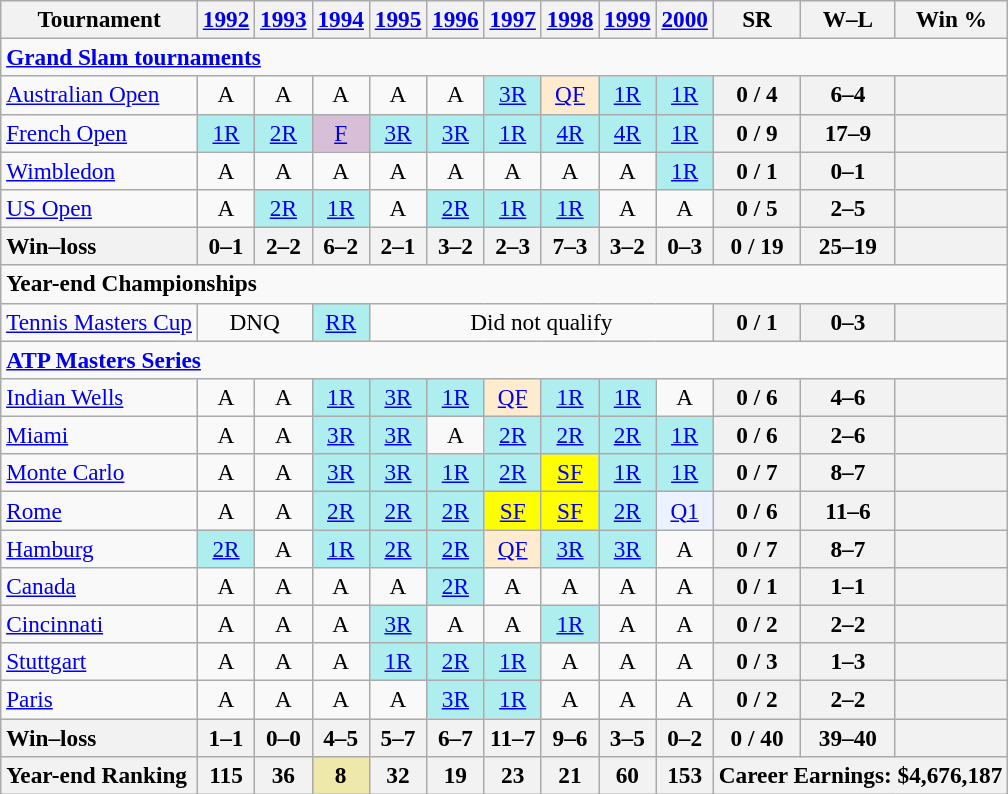<table class=wikitable style=text-align:center;font-size:97%>
<tr>
<th>Tournament</th>
<th><a href='#'>1992</a></th>
<th><a href='#'>1993</a></th>
<th><a href='#'>1994</a></th>
<th><a href='#'>1995</a></th>
<th><a href='#'>1996</a></th>
<th><a href='#'>1997</a></th>
<th><a href='#'>1998</a></th>
<th><a href='#'>1999</a></th>
<th><a href='#'>2000</a></th>
<th>SR</th>
<th>W–L</th>
<th>Win %</th>
</tr>
<tr>
<td colspan=23 align=left><strong><a href='#'>Grand Slam tournaments</a></strong></td>
</tr>
<tr>
<td align=left><a href='#'>Australian Open</a></td>
<td>A</td>
<td>A</td>
<td>A</td>
<td>A</td>
<td>A</td>
<td bgcolor=afeeee><a href='#'>3R</a></td>
<td bgcolor=ffebcd><a href='#'>QF</a></td>
<td bgcolor=afeeee><a href='#'>1R</a></td>
<td bgcolor=afeeee><a href='#'>1R</a></td>
<th>0 / 4</th>
<th>6–4</th>
<th></th>
</tr>
<tr>
<td align=left><a href='#'>French Open</a></td>
<td bgcolor=afeeee><a href='#'>1R</a></td>
<td bgcolor=afeeee><a href='#'>2R</a></td>
<td bgcolor=thistle><a href='#'>F</a></td>
<td bgcolor=afeeee><a href='#'>3R</a></td>
<td bgcolor=afeeee><a href='#'>3R</a></td>
<td bgcolor=afeeee><a href='#'>1R</a></td>
<td bgcolor=afeeee><a href='#'>4R</a></td>
<td bgcolor=afeeee><a href='#'>4R</a></td>
<td bgcolor=afeeee><a href='#'>1R</a></td>
<th>0 / 9</th>
<th>17–9</th>
<th></th>
</tr>
<tr>
<td align=left><a href='#'>Wimbledon</a></td>
<td>A</td>
<td>A</td>
<td>A</td>
<td>A</td>
<td>A</td>
<td>A</td>
<td>A</td>
<td>A</td>
<td bgcolor=afeeee><a href='#'>1R</a></td>
<th>0 / 1</th>
<th>0–1</th>
<th></th>
</tr>
<tr>
<td align=left><a href='#'>US Open</a></td>
<td>A</td>
<td bgcolor=afeeee><a href='#'>2R</a></td>
<td bgcolor=afeeee><a href='#'>1R</a></td>
<td>A</td>
<td bgcolor=afeeee><a href='#'>2R</a></td>
<td bgcolor=afeeee><a href='#'>1R</a></td>
<td bgcolor=afeeee><a href='#'>1R</a></td>
<td>A</td>
<td>A</td>
<th>0 / 5</th>
<th>2–5</th>
<th></th>
</tr>
<tr>
<th style=text-align:left>Win–loss</th>
<th>0–1</th>
<th>2–2</th>
<th>6–2</th>
<th>2–1</th>
<th>3–2</th>
<th>2–3</th>
<th>7–3</th>
<th>3–2</th>
<th>0–3</th>
<th>0 / 19</th>
<th>25–19</th>
<th></th>
</tr>
<tr>
<td colspan=23 align=left><strong>Year-end Championships</strong></td>
</tr>
<tr>
<td align=left><a href='#'>Tennis Masters Cup</a></td>
<td colspan="2" align="center">DNQ</td>
<td align="center" style="background:#afeeee;"><a href='#'>RR</a></td>
<td colspan="6" align="center">Did not qualify</td>
<th>0 / 1</th>
<th>0–3</th>
<th></th>
</tr>
<tr>
<td colspan=23 align=left><strong><a href='#'>ATP Masters Series</a></strong></td>
</tr>
<tr>
<td align=left><a href='#'>Indian Wells</a></td>
<td>A</td>
<td>A</td>
<td bgcolor=afeeee><a href='#'>1R</a></td>
<td bgcolor=afeeee><a href='#'>3R</a></td>
<td bgcolor=afeeee><a href='#'>1R</a></td>
<td bgcolor=ffebcd><a href='#'>QF</a></td>
<td bgcolor=afeeee><a href='#'>1R</a></td>
<td bgcolor=afeeee><a href='#'>1R</a></td>
<td>A</td>
<th>0 / 6</th>
<th>4–6</th>
<th></th>
</tr>
<tr>
<td align=left><a href='#'>Miami</a></td>
<td>A</td>
<td>A</td>
<td bgcolor=afeeee><a href='#'>3R</a></td>
<td bgcolor=afeeee><a href='#'>3R</a></td>
<td>A</td>
<td bgcolor=afeeee><a href='#'>2R</a></td>
<td bgcolor=afeeee><a href='#'>2R</a></td>
<td bgcolor=afeeee><a href='#'>2R</a></td>
<td bgcolor=afeeee><a href='#'>1R</a></td>
<th>0 / 6</th>
<th>2–6</th>
<th></th>
</tr>
<tr>
<td align=left><a href='#'>Monte Carlo</a></td>
<td>A</td>
<td>A</td>
<td bgcolor=afeeee><a href='#'>3R</a></td>
<td bgcolor=afeeee><a href='#'>3R</a></td>
<td bgcolor=afeeee><a href='#'>1R</a></td>
<td bgcolor=afeeee><a href='#'>2R</a></td>
<td bgcolor=yellow><a href='#'>SF</a></td>
<td bgcolor=afeeee><a href='#'>1R</a></td>
<td bgcolor=afeeee><a href='#'>1R</a></td>
<th>0 / 7</th>
<th>8–7</th>
<th></th>
</tr>
<tr>
<td align=left><a href='#'>Rome</a></td>
<td>A</td>
<td>A</td>
<td bgcolor=afeeee><a href='#'>2R</a></td>
<td bgcolor=afeeee><a href='#'>2R</a></td>
<td bgcolor=afeeee><a href='#'>2R</a></td>
<td bgcolor=yellow><a href='#'>SF</a></td>
<td bgcolor=yellow><a href='#'>SF</a></td>
<td bgcolor=afeeee><a href='#'>2R</a></td>
<td bgcolor=ecf2ff><a href='#'>Q1</a></td>
<th>0 / 6</th>
<th>11–6</th>
<th></th>
</tr>
<tr>
<td align=left><a href='#'>Hamburg</a></td>
<td bgcolor=afeeee><a href='#'>2R</a></td>
<td>A</td>
<td bgcolor=afeeee><a href='#'>1R</a></td>
<td bgcolor=afeeee><a href='#'>2R</a></td>
<td bgcolor=afeeee><a href='#'>2R</a></td>
<td bgcolor=ffebcd><a href='#'>QF</a></td>
<td bgcolor=afeeee><a href='#'>3R</a></td>
<td bgcolor=afeeee><a href='#'>3R</a></td>
<td>A</td>
<th>0 / 7</th>
<th>8–7</th>
<th></th>
</tr>
<tr>
<td align=left><a href='#'>Canada</a></td>
<td>A</td>
<td>A</td>
<td>A</td>
<td>A</td>
<td bgcolor=afeeee><a href='#'>2R</a></td>
<td>A</td>
<td>A</td>
<td>A</td>
<td>A</td>
<th>0 / 1</th>
<th>1–1</th>
<th></th>
</tr>
<tr>
<td align=left><a href='#'>Cincinnati</a></td>
<td>A</td>
<td>A</td>
<td>A</td>
<td bgcolor=afeeee><a href='#'>3R</a></td>
<td>A</td>
<td>A</td>
<td bgcolor=afeeee><a href='#'>1R</a></td>
<td>A</td>
<td>A</td>
<th>0 / 2</th>
<th>2–2</th>
<th></th>
</tr>
<tr>
<td align=left><a href='#'>Stuttgart</a></td>
<td>A</td>
<td>A</td>
<td>A</td>
<td bgcolor=afeeee><a href='#'>1R</a></td>
<td bgcolor=afeeee><a href='#'>2R</a></td>
<td bgcolor=afeeee><a href='#'>1R</a></td>
<td>A</td>
<td>A</td>
<td>A</td>
<th>0 / 3</th>
<th>1–3</th>
<th></th>
</tr>
<tr>
<td align=left><a href='#'>Paris</a></td>
<td>A</td>
<td>A</td>
<td>A</td>
<td>A</td>
<td bgcolor=afeeee><a href='#'>3R</a></td>
<td bgcolor=afeeee><a href='#'>1R</a></td>
<td>A</td>
<td>A</td>
<td>A</td>
<th>0 / 2</th>
<th>2–2</th>
<th></th>
</tr>
<tr>
<th style=text-align:left>Win–loss</th>
<th>1–1</th>
<th>0–0</th>
<th>4–5</th>
<th>5–7</th>
<th>6–7</th>
<th>11–7</th>
<th>9–6</th>
<th>3–5</th>
<th>0–2</th>
<th>0 / 40</th>
<th>39–40</th>
<th></th>
</tr>
<tr>
<th style=text-align:left>Year-end Ranking</th>
<th>115</th>
<th>36</th>
<td bgcolor=EEE8AA><strong>8</strong></td>
<th>32</th>
<th>19</th>
<th>23</th>
<th>21</th>
<th>60</th>
<th>153</th>
<th colspan="3">Career Earnings: $4,676,187</th>
</tr>
</table>
